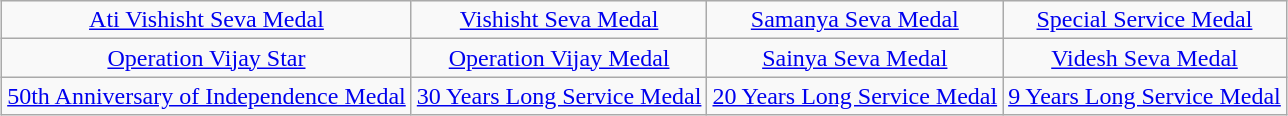<table class="wikitable" style="margin:1em auto; text-align:center;">
<tr>
<td><a href='#'>Ati Vishisht Seva Medal</a></td>
<td><a href='#'>Vishisht Seva Medal</a></td>
<td><a href='#'>Samanya Seva Medal</a></td>
<td><a href='#'>Special Service Medal</a></td>
</tr>
<tr>
<td><a href='#'>Operation Vijay Star</a></td>
<td><a href='#'>Operation Vijay Medal</a></td>
<td><a href='#'>Sainya Seva Medal</a></td>
<td><a href='#'>Videsh Seva Medal</a></td>
</tr>
<tr>
<td><a href='#'>50th Anniversary of Independence Medal</a></td>
<td><a href='#'>30 Years Long Service Medal</a></td>
<td><a href='#'>20 Years Long Service Medal</a></td>
<td><a href='#'>9 Years Long Service Medal</a></td>
</tr>
</table>
